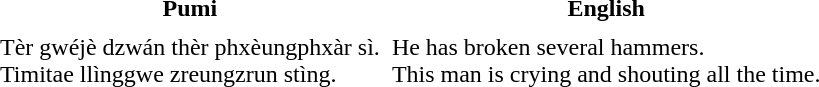<table border="0" cellpadding="4" cellspacing="0">
<tr --->
<th>Pumi</th>
<th>English</th>
</tr>
<tr --- valign="top">
<td>Tèr gwéjè dzwán thèr phxèungphxàr sì.<br>Timitae llìnggwe zreungzrun stìng.</td>
<td>He has broken several hammers.<br>This man is crying and shouting all the time.</td>
</tr>
</table>
